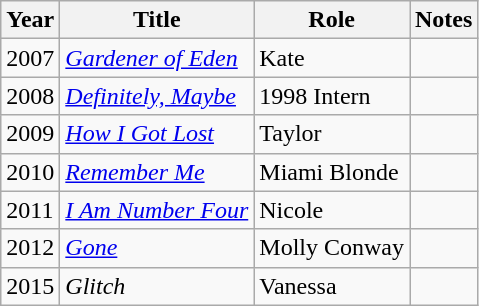<table class="wikitable sortable plainrowheaders">
<tr>
<th scope="col">Year</th>
<th scope="col">Title</th>
<th scope="col">Role</th>
<th scope="col" class="unsortable">Notes</th>
</tr>
<tr>
<td scope="row">2007</td>
<td><em><a href='#'>Gardener of Eden</a></em></td>
<td>Kate</td>
<td></td>
</tr>
<tr>
<td scope="row">2008</td>
<td><em><a href='#'>Definitely, Maybe</a></em></td>
<td>1998 Intern</td>
<td></td>
</tr>
<tr>
<td scope="row">2009</td>
<td><em><a href='#'>How I Got Lost</a></em></td>
<td>Taylor</td>
<td></td>
</tr>
<tr>
<td scope="row">2010</td>
<td><em><a href='#'>Remember Me</a></em></td>
<td>Miami Blonde</td>
<td></td>
</tr>
<tr>
<td scope="row">2011</td>
<td><em><a href='#'>I Am Number Four</a></em></td>
<td>Nicole</td>
<td></td>
</tr>
<tr>
<td scope="row">2012</td>
<td><em><a href='#'>Gone</a></em></td>
<td>Molly Conway</td>
<td></td>
</tr>
<tr>
<td scope="row">2015</td>
<td><em>Glitch</em></td>
<td>Vanessa</td>
<td></td>
</tr>
</table>
